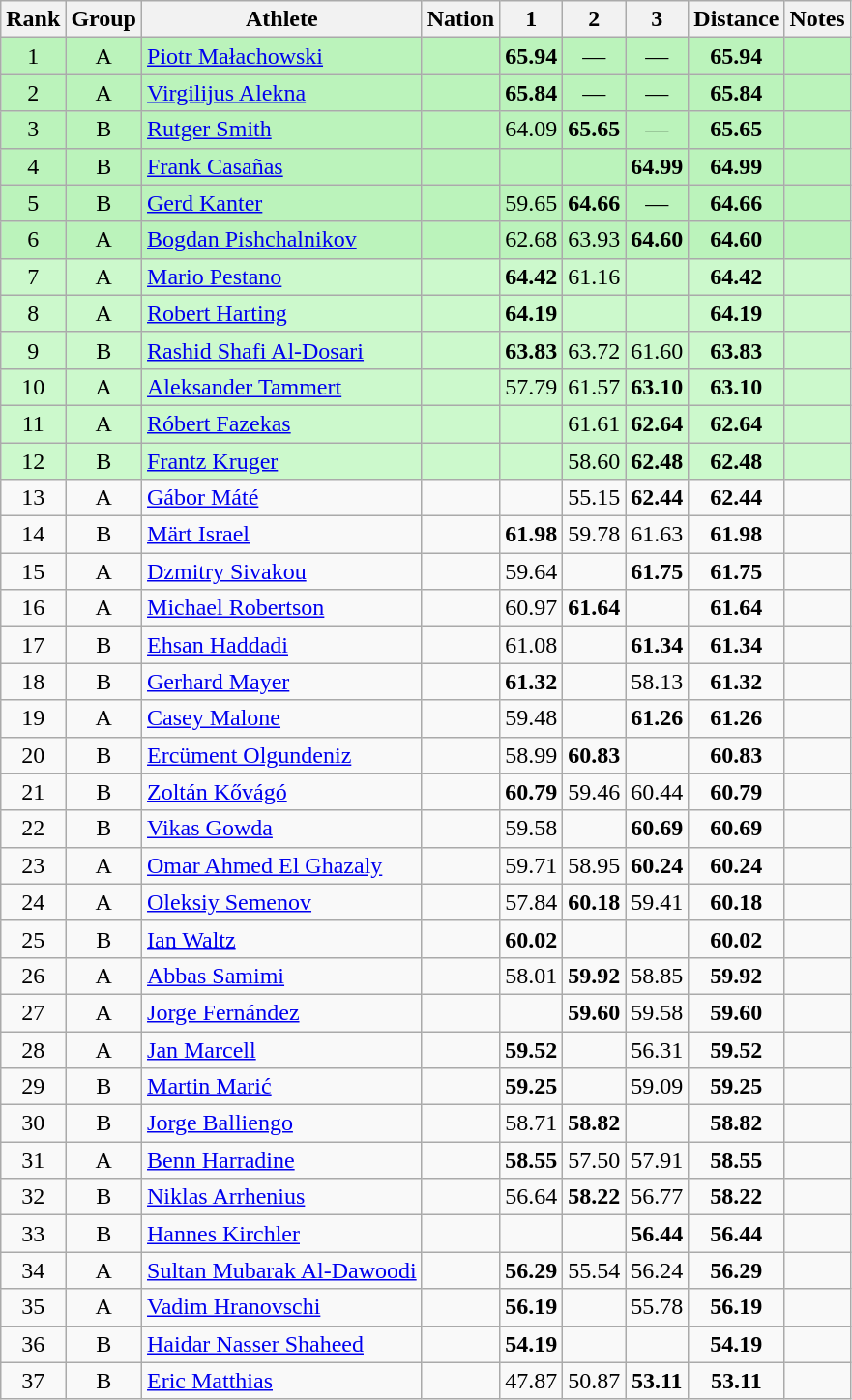<table class="wikitable sortable" style="text-align:center">
<tr>
<th>Rank</th>
<th>Group</th>
<th>Athlete</th>
<th>Nation</th>
<th>1</th>
<th>2</th>
<th>3</th>
<th>Distance</th>
<th>Notes</th>
</tr>
<tr bgcolor=bbf3bb>
<td>1</td>
<td>A</td>
<td align="left"><a href='#'>Piotr Małachowski</a></td>
<td align="left"></td>
<td><strong>65.94</strong></td>
<td data-sort-value=1.00>—</td>
<td data-sort-value=1.00>—</td>
<td><strong> 65.94</strong></td>
<td></td>
</tr>
<tr bgcolor=bbf3bb>
<td>2</td>
<td>A</td>
<td align="left"><a href='#'>Virgilijus Alekna</a></td>
<td align="left"></td>
<td><strong>65.84</strong></td>
<td data-sort-value=1.00>—</td>
<td data-sort-value=1.00>—</td>
<td><strong>65.84</strong></td>
<td></td>
</tr>
<tr bgcolor=bbf3bb>
<td>3</td>
<td>B</td>
<td align="left"><a href='#'>Rutger Smith</a></td>
<td align="left"></td>
<td>64.09</td>
<td><strong>65.65</strong></td>
<td data-sort-value=1.00>—</td>
<td><strong>65.65</strong></td>
<td></td>
</tr>
<tr bgcolor=bbf3bb>
<td>4</td>
<td>B</td>
<td align="left"><a href='#'>Frank Casañas</a></td>
<td align=left></td>
<td></td>
<td></td>
<td><strong>64.99</strong></td>
<td><strong>64.99</strong></td>
<td></td>
</tr>
<tr bgcolor=bbf3bb>
<td>5</td>
<td>B</td>
<td align="left"><a href='#'>Gerd Kanter</a></td>
<td align=left></td>
<td>59.65</td>
<td><strong>64.66</strong></td>
<td data-sort-value=1.00>—</td>
<td><strong>64.66</strong></td>
<td></td>
</tr>
<tr bgcolor=bbf3bb>
<td>6</td>
<td>A</td>
<td align="left"><a href='#'>Bogdan Pishchalnikov</a></td>
<td align=left></td>
<td>62.68</td>
<td>63.93</td>
<td><strong>64.60</strong></td>
<td><strong>64.60</strong></td>
<td></td>
</tr>
<tr bgcolor=ccf9cc>
<td>7</td>
<td>A</td>
<td align="left"><a href='#'>Mario Pestano</a></td>
<td align=left></td>
<td><strong>64.42</strong></td>
<td>61.16</td>
<td></td>
<td><strong>64.42</strong></td>
<td></td>
</tr>
<tr bgcolor=ccf9cc>
<td>8</td>
<td>A</td>
<td align="left"><a href='#'>Robert Harting</a></td>
<td align=left></td>
<td><strong>64.19</strong></td>
<td></td>
<td></td>
<td><strong>64.19</strong></td>
<td></td>
</tr>
<tr bgcolor=ccf9cc>
<td>9</td>
<td>B</td>
<td align="left"><a href='#'>Rashid Shafi Al-Dosari</a></td>
<td align=left></td>
<td><strong>63.83</strong></td>
<td>63.72</td>
<td>61.60</td>
<td><strong>63.83</strong></td>
<td></td>
</tr>
<tr bgcolor=ccf9cc>
<td>10</td>
<td>A</td>
<td align="left"><a href='#'>Aleksander Tammert</a></td>
<td align=left></td>
<td>57.79</td>
<td>61.57</td>
<td><strong>63.10</strong></td>
<td><strong>63.10</strong></td>
<td></td>
</tr>
<tr bgcolor=ccf9cc>
<td>11</td>
<td>A</td>
<td align="left"><a href='#'>Róbert Fazekas</a></td>
<td align=left></td>
<td></td>
<td>61.61</td>
<td><strong>62.64</strong></td>
<td><strong>62.64</strong></td>
<td></td>
</tr>
<tr bgcolor=ccf9cc>
<td>12</td>
<td>B</td>
<td align="left"><a href='#'>Frantz Kruger</a></td>
<td align=left></td>
<td></td>
<td>58.60</td>
<td><strong>62.48</strong></td>
<td><strong>62.48</strong></td>
<td></td>
</tr>
<tr>
<td>13</td>
<td>A</td>
<td align="left"><a href='#'>Gábor Máté</a></td>
<td align=left></td>
<td></td>
<td>55.15</td>
<td><strong>62.44</strong></td>
<td><strong>62.44</strong></td>
<td></td>
</tr>
<tr>
<td>14</td>
<td>B</td>
<td align="left"><a href='#'>Märt Israel</a></td>
<td align=left></td>
<td><strong>61.98</strong></td>
<td>59.78</td>
<td>61.63</td>
<td><strong>61.98</strong></td>
<td></td>
</tr>
<tr>
<td>15</td>
<td>A</td>
<td align="left"><a href='#'>Dzmitry Sivakou</a></td>
<td align=left></td>
<td>59.64</td>
<td></td>
<td><strong>61.75</strong></td>
<td><strong>61.75</strong></td>
<td></td>
</tr>
<tr>
<td>16</td>
<td>A</td>
<td align="left"><a href='#'>Michael Robertson</a></td>
<td align=left></td>
<td>60.97</td>
<td><strong>61.64</strong></td>
<td></td>
<td><strong>61.64</strong></td>
<td></td>
</tr>
<tr>
<td>17</td>
<td>B</td>
<td align="left"><a href='#'>Ehsan Haddadi</a></td>
<td align=left></td>
<td>61.08</td>
<td></td>
<td><strong>61.34</strong></td>
<td><strong>61.34</strong></td>
<td></td>
</tr>
<tr>
<td>18</td>
<td>B</td>
<td align="left"><a href='#'>Gerhard Mayer</a></td>
<td align=left></td>
<td><strong>61.32</strong></td>
<td></td>
<td>58.13</td>
<td><strong>61.32</strong></td>
<td></td>
</tr>
<tr>
<td>19</td>
<td>A</td>
<td align="left"><a href='#'>Casey Malone</a></td>
<td align=left></td>
<td>59.48</td>
<td></td>
<td><strong>61.26</strong></td>
<td><strong>61.26</strong></td>
<td></td>
</tr>
<tr>
<td>20</td>
<td>B</td>
<td align="left"><a href='#'>Ercüment Olgundeniz</a></td>
<td align=left></td>
<td>58.99</td>
<td><strong>60.83</strong></td>
<td></td>
<td><strong>60.83</strong></td>
<td></td>
</tr>
<tr>
<td>21</td>
<td>B</td>
<td align="left"><a href='#'>Zoltán Kővágó</a></td>
<td align=left></td>
<td><strong>60.79</strong></td>
<td>59.46</td>
<td>60.44</td>
<td><strong>60.79</strong></td>
<td></td>
</tr>
<tr>
<td>22</td>
<td>B</td>
<td align="left"><a href='#'>Vikas Gowda</a></td>
<td align=left></td>
<td>59.58</td>
<td></td>
<td><strong>60.69</strong></td>
<td><strong>60.69</strong></td>
<td></td>
</tr>
<tr>
<td>23</td>
<td>A</td>
<td align="left"><a href='#'>Omar Ahmed El Ghazaly</a></td>
<td align=left></td>
<td>59.71</td>
<td>58.95</td>
<td><strong>60.24</strong></td>
<td><strong>60.24</strong></td>
<td></td>
</tr>
<tr>
<td>24</td>
<td>A</td>
<td align="left"><a href='#'>Oleksiy Semenov</a></td>
<td align=left></td>
<td>57.84</td>
<td><strong>60.18</strong></td>
<td>59.41</td>
<td><strong>60.18</strong></td>
<td></td>
</tr>
<tr>
<td>25</td>
<td>B</td>
<td align="left"><a href='#'>Ian Waltz</a></td>
<td align=left></td>
<td><strong>60.02</strong></td>
<td></td>
<td></td>
<td><strong>60.02</strong></td>
<td></td>
</tr>
<tr>
<td>26</td>
<td>A</td>
<td align="left"><a href='#'>Abbas Samimi</a></td>
<td align=left></td>
<td>58.01</td>
<td><strong>59.92</strong></td>
<td>58.85</td>
<td><strong>59.92</strong></td>
<td></td>
</tr>
<tr>
<td>27</td>
<td>A</td>
<td align="left"><a href='#'>Jorge Fernández</a></td>
<td align=left></td>
<td></td>
<td><strong>59.60</strong></td>
<td>59.58</td>
<td><strong>59.60</strong></td>
<td></td>
</tr>
<tr>
<td>28</td>
<td>A</td>
<td align="left"><a href='#'>Jan Marcell</a></td>
<td align=left></td>
<td><strong>59.52</strong></td>
<td></td>
<td>56.31</td>
<td><strong>59.52</strong></td>
<td></td>
</tr>
<tr>
<td>29</td>
<td>B</td>
<td align="left"><a href='#'>Martin Marić</a></td>
<td align=left></td>
<td><strong>59.25</strong></td>
<td></td>
<td>59.09</td>
<td><strong>59.25</strong></td>
<td></td>
</tr>
<tr>
<td>30</td>
<td>B</td>
<td align="left"><a href='#'>Jorge Balliengo</a></td>
<td align=left></td>
<td>58.71</td>
<td><strong>58.82</strong></td>
<td></td>
<td><strong>58.82</strong></td>
<td></td>
</tr>
<tr>
<td>31</td>
<td>A</td>
<td align="left"><a href='#'>Benn Harradine</a></td>
<td align=left></td>
<td><strong>58.55</strong></td>
<td>57.50</td>
<td>57.91</td>
<td><strong>58.55</strong></td>
<td></td>
</tr>
<tr>
<td>32</td>
<td>B</td>
<td align="left"><a href='#'>Niklas Arrhenius</a></td>
<td align=left></td>
<td>56.64</td>
<td><strong>58.22</strong></td>
<td>56.77</td>
<td><strong>58.22</strong></td>
<td></td>
</tr>
<tr>
<td>33</td>
<td>B</td>
<td align="left"><a href='#'>Hannes Kirchler</a></td>
<td align=left></td>
<td></td>
<td></td>
<td><strong>56.44</strong></td>
<td><strong>56.44</strong></td>
<td></td>
</tr>
<tr>
<td>34</td>
<td>A</td>
<td align="left"><a href='#'>Sultan Mubarak Al-Dawoodi</a></td>
<td align=left></td>
<td><strong>56.29</strong></td>
<td>55.54</td>
<td>56.24</td>
<td><strong>56.29</strong></td>
<td></td>
</tr>
<tr>
<td>35</td>
<td>A</td>
<td align="left"><a href='#'>Vadim Hranovschi</a></td>
<td align=left></td>
<td><strong>56.19</strong></td>
<td></td>
<td>55.78</td>
<td><strong>56.19</strong></td>
<td></td>
</tr>
<tr>
<td>36</td>
<td>B</td>
<td align="left"><a href='#'>Haidar Nasser Shaheed</a></td>
<td align=left></td>
<td><strong>54.19</strong></td>
<td></td>
<td></td>
<td><strong>54.19</strong></td>
<td></td>
</tr>
<tr>
<td>37</td>
<td>B</td>
<td align="left"><a href='#'>Eric Matthias</a></td>
<td align=left></td>
<td>47.87</td>
<td>50.87</td>
<td><strong>53.11</strong></td>
<td><strong>53.11</strong></td>
<td></td>
</tr>
</table>
